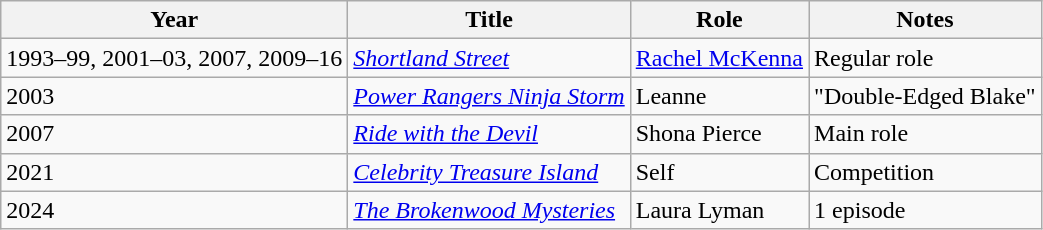<table class="wikitable sortable">
<tr>
<th>Year</th>
<th>Title</th>
<th>Role</th>
<th class="unsortable">Notes</th>
</tr>
<tr>
<td>1993–99, 2001–03, 2007, 2009–16</td>
<td><em><a href='#'>Shortland Street</a></em></td>
<td><a href='#'>Rachel McKenna</a></td>
<td>Regular role</td>
</tr>
<tr>
<td>2003</td>
<td><em><a href='#'>Power Rangers Ninja Storm</a></em></td>
<td>Leanne</td>
<td>"Double-Edged Blake"</td>
</tr>
<tr>
<td>2007</td>
<td><em><a href='#'>Ride with the Devil</a></em></td>
<td>Shona Pierce</td>
<td>Main role</td>
</tr>
<tr>
<td>2021</td>
<td><em><a href='#'>Celebrity Treasure Island</a></em></td>
<td>Self</td>
<td>Competition</td>
</tr>
<tr>
<td>2024</td>
<td><em><a href='#'>The Brokenwood Mysteries</a></em></td>
<td>Laura Lyman</td>
<td>1 episode</td>
</tr>
</table>
